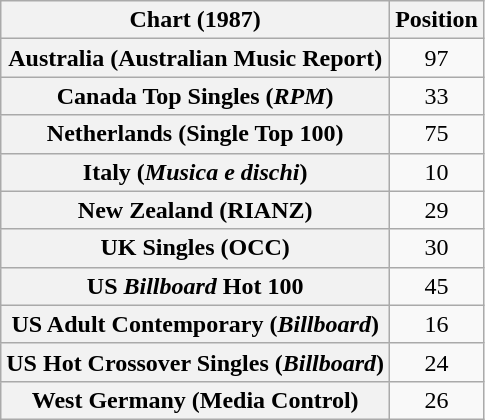<table class="wikitable sortable plainrowheaders" style="text-align:center">
<tr>
<th scope="col">Chart (1987)</th>
<th scope="col">Position</th>
</tr>
<tr>
<th scope="row">Australia (Australian Music Report)</th>
<td>97</td>
</tr>
<tr>
<th scope="row">Canada Top Singles (<em>RPM</em>)</th>
<td>33</td>
</tr>
<tr>
<th scope="row">Netherlands (Single Top 100)</th>
<td>75</td>
</tr>
<tr>
<th scope="row">Italy (<em>Musica e dischi</em>)</th>
<td>10</td>
</tr>
<tr>
<th scope="row">New Zealand (RIANZ)</th>
<td>29</td>
</tr>
<tr>
<th scope="row">UK Singles (OCC)</th>
<td>30</td>
</tr>
<tr>
<th scope="row">US <em>Billboard</em> Hot 100</th>
<td>45</td>
</tr>
<tr>
<th scope="row">US Adult Contemporary (<em>Billboard</em>)</th>
<td>16</td>
</tr>
<tr>
<th scope="row">US Hot Crossover Singles (<em>Billboard</em>)</th>
<td>24</td>
</tr>
<tr>
<th scope="row">West Germany (Media Control)</th>
<td>26</td>
</tr>
</table>
